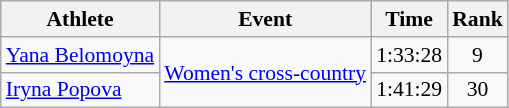<table class="wikitable" style="font-size:90%">
<tr>
<th>Athlete</th>
<th>Event</th>
<th>Time</th>
<th>Rank</th>
</tr>
<tr align=center>
<td align=left><a href='#'>Yana Belomoyna</a></td>
<td align=left rowspan=2><a href='#'>Women's cross-country</a></td>
<td>1:33:28</td>
<td>9</td>
</tr>
<tr align=center>
<td align=left><a href='#'>Iryna Popova</a></td>
<td>1:41:29</td>
<td>30</td>
</tr>
</table>
